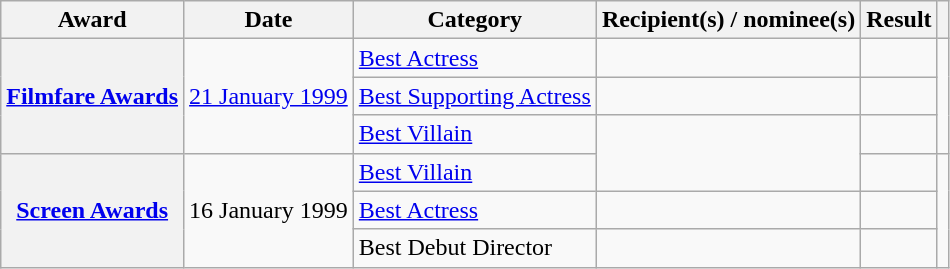<table class="wikitable plainrowheaders sortable">
<tr>
<th scope="col">Award</th>
<th scope="col">Date</th>
<th scope="col">Category</th>
<th scope="col">Recipient(s) / nominee(s)</th>
<th scope="col">Result</th>
<th scope="col" class="unsortable"></th>
</tr>
<tr>
<th scope="row" rowspan="3"><a href='#'>Filmfare Awards</a></th>
<td rowspan="3"><a href='#'>21 January 1999</a></td>
<td><a href='#'>Best Actress</a></td>
<td></td>
<td></td>
<td style="text-align:center;" rowspan="3"></td>
</tr>
<tr>
<td><a href='#'>Best Supporting Actress</a></td>
<td></td>
<td></td>
</tr>
<tr>
<td><a href='#'>Best Villain</a></td>
<td rowspan="2"></td>
<td></td>
</tr>
<tr>
<th scope="row" rowspan="3"><a href='#'>Screen Awards</a></th>
<td rowspan="3">16 January 1999</td>
<td><a href='#'>Best Villain</a></td>
<td></td>
<td style="text-align:center;" rowspan="3"><br><br></td>
</tr>
<tr>
<td><a href='#'>Best Actress</a></td>
<td></td>
<td></td>
</tr>
<tr>
<td>Best Debut Director</td>
<td></td>
<td></td>
</tr>
</table>
